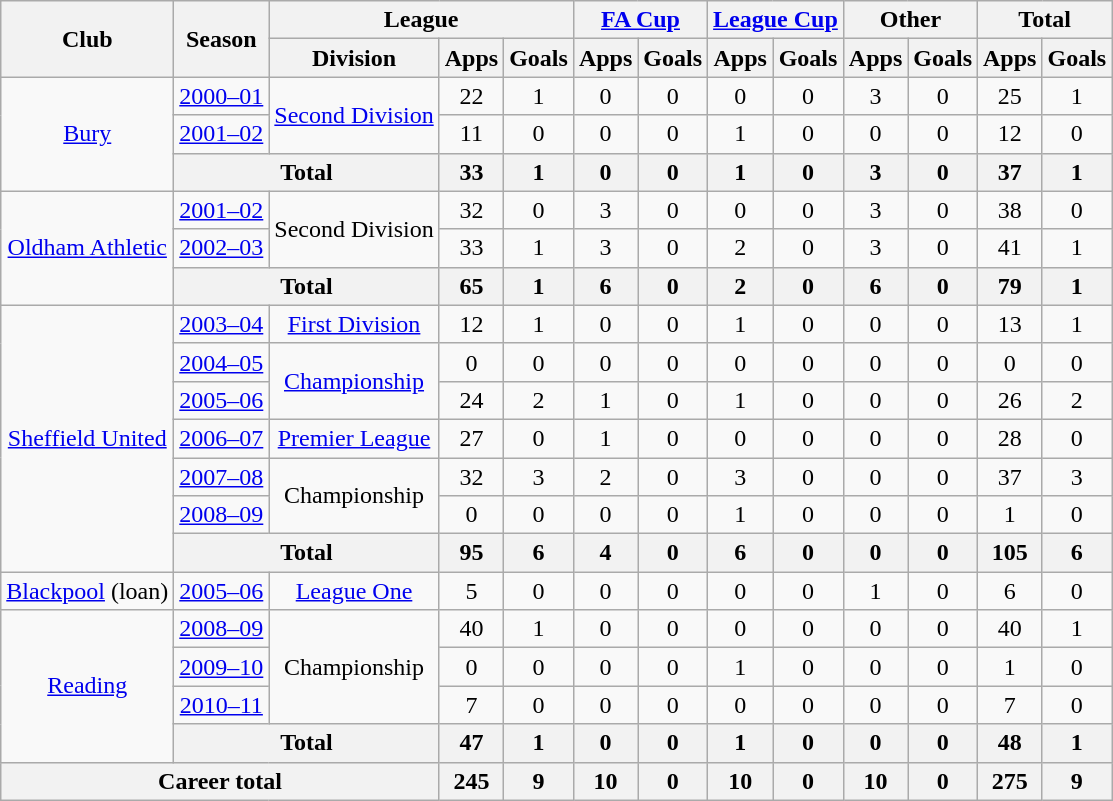<table class="wikitable" style="text-align:center">
<tr>
<th rowspan="2">Club</th>
<th rowspan="2">Season</th>
<th colspan="3">League</th>
<th colspan="2"><a href='#'>FA Cup</a></th>
<th colspan="2"><a href='#'>League Cup</a></th>
<th colspan="2">Other</th>
<th colspan="2">Total</th>
</tr>
<tr>
<th>Division</th>
<th>Apps</th>
<th>Goals</th>
<th>Apps</th>
<th>Goals</th>
<th>Apps</th>
<th>Goals</th>
<th>Apps</th>
<th>Goals</th>
<th>Apps</th>
<th>Goals</th>
</tr>
<tr>
<td rowspan="3"><a href='#'>Bury</a></td>
<td><a href='#'>2000–01</a></td>
<td rowspan="2"><a href='#'>Second Division</a></td>
<td>22</td>
<td>1</td>
<td>0</td>
<td>0</td>
<td>0</td>
<td>0</td>
<td>3</td>
<td>0</td>
<td>25</td>
<td>1</td>
</tr>
<tr>
<td><a href='#'>2001–02</a></td>
<td>11</td>
<td>0</td>
<td>0</td>
<td>0</td>
<td>1</td>
<td>0</td>
<td>0</td>
<td>0</td>
<td>12</td>
<td>0</td>
</tr>
<tr>
<th colspan="2">Total</th>
<th>33</th>
<th>1</th>
<th>0</th>
<th>0</th>
<th>1</th>
<th>0</th>
<th>3</th>
<th>0</th>
<th>37</th>
<th>1</th>
</tr>
<tr>
<td rowspan="3"><a href='#'>Oldham Athletic</a></td>
<td><a href='#'>2001–02</a></td>
<td rowspan="2">Second Division</td>
<td>32</td>
<td>0</td>
<td>3</td>
<td>0</td>
<td>0</td>
<td>0</td>
<td>3</td>
<td>0</td>
<td>38</td>
<td>0</td>
</tr>
<tr>
<td><a href='#'>2002–03</a></td>
<td>33</td>
<td>1</td>
<td>3</td>
<td>0</td>
<td>2</td>
<td>0</td>
<td>3</td>
<td>0</td>
<td>41</td>
<td>1</td>
</tr>
<tr>
<th colspan="2">Total</th>
<th>65</th>
<th>1</th>
<th>6</th>
<th>0</th>
<th>2</th>
<th>0</th>
<th>6</th>
<th>0</th>
<th>79</th>
<th>1</th>
</tr>
<tr>
<td rowspan="7"><a href='#'>Sheffield United</a></td>
<td><a href='#'>2003–04</a></td>
<td><a href='#'>First Division</a></td>
<td>12</td>
<td>1</td>
<td>0</td>
<td>0</td>
<td>1</td>
<td>0</td>
<td>0</td>
<td>0</td>
<td>13</td>
<td>1</td>
</tr>
<tr>
<td><a href='#'>2004–05</a></td>
<td rowspan="2"><a href='#'>Championship</a></td>
<td>0</td>
<td>0</td>
<td>0</td>
<td>0</td>
<td>0</td>
<td>0</td>
<td>0</td>
<td>0</td>
<td>0</td>
<td>0</td>
</tr>
<tr>
<td><a href='#'>2005–06</a></td>
<td>24</td>
<td>2</td>
<td>1</td>
<td>0</td>
<td>1</td>
<td>0</td>
<td>0</td>
<td>0</td>
<td>26</td>
<td>2</td>
</tr>
<tr>
<td><a href='#'>2006–07</a></td>
<td><a href='#'>Premier League</a></td>
<td>27</td>
<td>0</td>
<td>1</td>
<td>0</td>
<td>0</td>
<td>0</td>
<td>0</td>
<td>0</td>
<td>28</td>
<td>0</td>
</tr>
<tr>
<td><a href='#'>2007–08</a></td>
<td rowspan="2">Championship</td>
<td>32</td>
<td>3</td>
<td>2</td>
<td>0</td>
<td>3</td>
<td>0</td>
<td>0</td>
<td>0</td>
<td>37</td>
<td>3</td>
</tr>
<tr>
<td><a href='#'>2008–09</a></td>
<td>0</td>
<td>0</td>
<td>0</td>
<td>0</td>
<td>1</td>
<td>0</td>
<td>0</td>
<td>0</td>
<td>1</td>
<td>0</td>
</tr>
<tr>
<th colspan="2">Total</th>
<th>95</th>
<th>6</th>
<th>4</th>
<th>0</th>
<th>6</th>
<th>0</th>
<th>0</th>
<th>0</th>
<th>105</th>
<th>6</th>
</tr>
<tr>
<td><a href='#'>Blackpool</a> (loan)</td>
<td><a href='#'>2005–06</a></td>
<td><a href='#'>League One</a></td>
<td>5</td>
<td>0</td>
<td>0</td>
<td>0</td>
<td>0</td>
<td>0</td>
<td>1</td>
<td>0</td>
<td>6</td>
<td>0</td>
</tr>
<tr>
<td rowspan="4"><a href='#'>Reading</a></td>
<td><a href='#'>2008–09</a></td>
<td rowspan="3">Championship</td>
<td>40</td>
<td>1</td>
<td>0</td>
<td>0</td>
<td>0</td>
<td>0</td>
<td>0</td>
<td>0</td>
<td>40</td>
<td>1</td>
</tr>
<tr>
<td><a href='#'>2009–10</a></td>
<td>0</td>
<td>0</td>
<td>0</td>
<td>0</td>
<td>1</td>
<td>0</td>
<td>0</td>
<td>0</td>
<td>1</td>
<td>0</td>
</tr>
<tr>
<td><a href='#'>2010–11</a></td>
<td>7</td>
<td>0</td>
<td>0</td>
<td>0</td>
<td>0</td>
<td>0</td>
<td>0</td>
<td>0</td>
<td>7</td>
<td>0</td>
</tr>
<tr>
<th colspan="2">Total</th>
<th>47</th>
<th>1</th>
<th>0</th>
<th>0</th>
<th>1</th>
<th>0</th>
<th>0</th>
<th>0</th>
<th>48</th>
<th>1</th>
</tr>
<tr>
<th colspan="3">Career total</th>
<th>245</th>
<th>9</th>
<th>10</th>
<th>0</th>
<th>10</th>
<th>0</th>
<th>10</th>
<th>0</th>
<th>275</th>
<th>9</th>
</tr>
</table>
